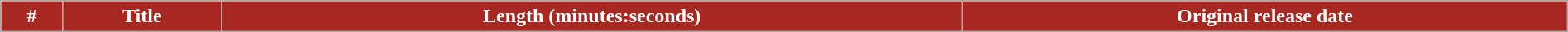<table class="wikitable plainrowheaders" style="width:100%;">
<tr style="color:white">
<th style="background-color: #A62821;">#</th>
<th style="background-color: #A62821;">Title</th>
<th style="background-color: #A62821;">Length (minutes:seconds)</th>
<th style="background-color: #A62821;">Original release date<br>




</th>
</tr>
</table>
